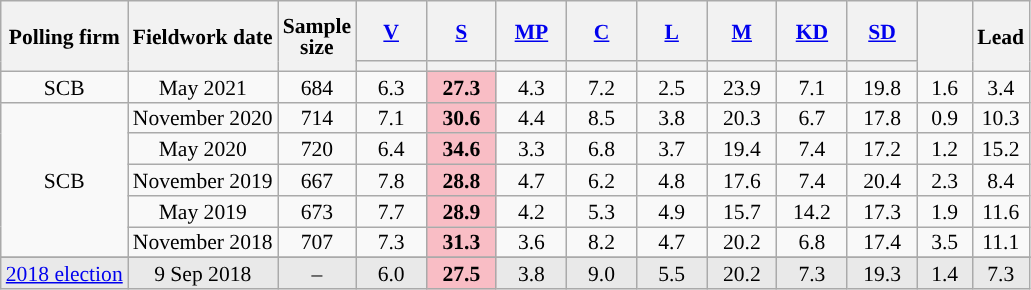<table class="wikitable sortable" style="text-align:center;font-size:90%;line-height:14px;">
<tr style="height:40px;">
<th rowspan="2">Polling firm</th>
<th rowspan="2">Fieldwork date</th>
<th rowspan="2">Sample<br>size</th>
<th class="sortable" style="width:40px;"><a href='#'>V</a></th>
<th class="sortable" style="width:40px;"><a href='#'>S</a></th>
<th class="sortable" style="width:40px;"><a href='#'>MP</a></th>
<th class="sortable" style="width:40px;"><a href='#'>C</a></th>
<th class="sortable" style="width:40px;"><a href='#'>L</a></th>
<th class="sortable" style="width:40px;"><a href='#'>M</a></th>
<th class="sortable" style="width:40px;"><a href='#'>KD</a></th>
<th class="sortable" style="width:40px;"><a href='#'>SD</a></th>
<th class="sortable" style="width:30px;" rowspan="2"></th>
<th style="width:30px;" rowspan="2">Lead</th>
</tr>
<tr>
<th style="background:"></th>
<th style="background:"></th>
<th style="background:"></th>
<th style="background:"></th>
<th style="background:"></th>
<th style="background:"></th>
<th style="background:"></th>
<th style="background:"></th>
</tr>
<tr>
<td>SCB</td>
<td>May 2021</td>
<td>684</td>
<td>6.3</td>
<td style="background:#F9BDC5;"><strong>27.3</strong></td>
<td>4.3</td>
<td>7.2</td>
<td>2.5</td>
<td>23.9</td>
<td>7.1</td>
<td>19.8</td>
<td>1.6</td>
<td style="background:">3.4</td>
</tr>
<tr>
<td rowspan="5">SCB</td>
<td>November 2020</td>
<td>714</td>
<td>7.1</td>
<td style="background:#F9BDC5;"><strong>30.6</strong></td>
<td>4.4</td>
<td>8.5</td>
<td>3.8</td>
<td>20.3</td>
<td>6.7</td>
<td>17.8</td>
<td>0.9</td>
<td style="background:">10.3</td>
</tr>
<tr>
<td>May 2020</td>
<td>720</td>
<td>6.4</td>
<td style="background:#F9BDC5;"><strong>34.6</strong></td>
<td>3.3</td>
<td>6.8</td>
<td>3.7</td>
<td>19.4</td>
<td>7.4</td>
<td>17.2</td>
<td>1.2</td>
<td style="background:">15.2</td>
</tr>
<tr>
<td>November 2019</td>
<td>667</td>
<td>7.8</td>
<td style="background:#F9BDC5;"><strong>28.8</strong></td>
<td>4.7</td>
<td>6.2</td>
<td>4.8</td>
<td>17.6</td>
<td>7.4</td>
<td>20.4</td>
<td>2.3</td>
<td style="background:">8.4</td>
</tr>
<tr>
<td>May 2019</td>
<td>673</td>
<td>7.7</td>
<td style="background:#F9BDC5;"><strong>28.9</strong></td>
<td>4.2</td>
<td>5.3</td>
<td>4.9</td>
<td>15.7</td>
<td>14.2</td>
<td>17.3</td>
<td>1.9</td>
<td style="background:">11.6</td>
</tr>
<tr>
<td>November 2018</td>
<td>707</td>
<td>7.3</td>
<td style="background:#F9BDC5;"><strong>31.3</strong></td>
<td>3.6</td>
<td>8.2</td>
<td>4.7</td>
<td>20.2</td>
<td>6.8</td>
<td>17.4</td>
<td>3.5</td>
<td style="background:">11.1</td>
</tr>
<tr>
</tr>
<tr style="background:#E9E9E9;">
<td><a href='#'>2018 election</a></td>
<td data-sort-value="2018-09-09">9 Sep 2018</td>
<td>–</td>
<td>6.0</td>
<td style="background:#F9BDC5;"><strong>27.5</strong></td>
<td>3.8</td>
<td>9.0</td>
<td>5.5</td>
<td>20.2</td>
<td>7.3</td>
<td>19.3</td>
<td>1.4</td>
<td style="background:">7.3</td>
</tr>
</table>
